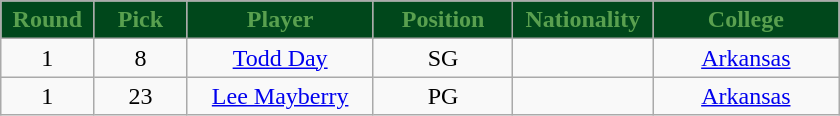<table class="wikitable sortable sortable">
<tr>
<th style="background:#00471B; color:#59A04F" width="10%">Round</th>
<th style="background:#00471B; color:#59A04F" width="10%">Pick</th>
<th style="background:#00471B; color:#59A04F" width="20%">Player</th>
<th style="background:#00471B; color:#59A04F" width="15%">Position</th>
<th style="background:#00471B; color:#59A04F" width="15%">Nationality</th>
<th style="background:#00471B; color:#59A04F" width="20%">College</th>
</tr>
<tr style="text-align: center">
<td>1</td>
<td>8</td>
<td><a href='#'>Todd Day</a></td>
<td>SG</td>
<td></td>
<td><a href='#'>Arkansas</a></td>
</tr>
<tr style="text-align: center">
<td>1</td>
<td>23</td>
<td><a href='#'>Lee Mayberry</a></td>
<td>PG</td>
<td></td>
<td><a href='#'>Arkansas</a></td>
</tr>
</table>
